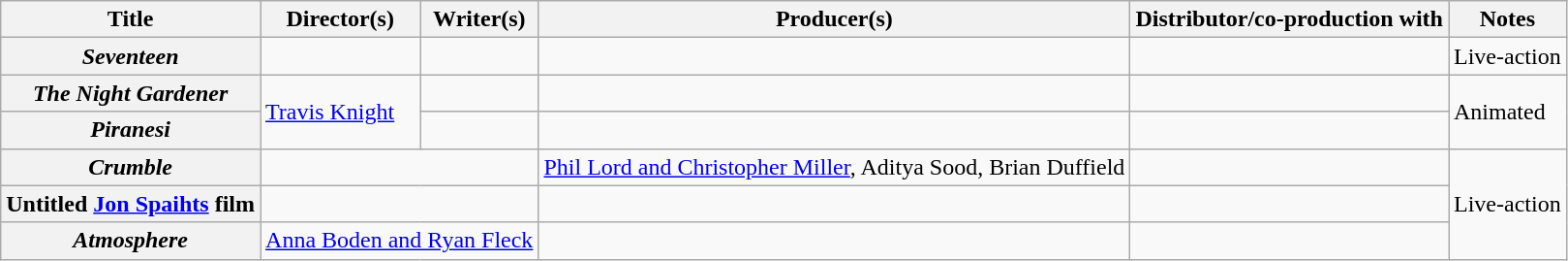<table class="wikitable sortable plainrowheaders">
<tr>
<th scope="col">Title</th>
<th>Director(s)</th>
<th>Writer(s)</th>
<th>Producer(s)</th>
<th>Distributor/co-production with</th>
<th scope="col">Notes</th>
</tr>
<tr>
<th scope="row"><em>Seventeen</em></th>
<td></td>
<td></td>
<td></td>
<td></td>
<td>Live-action</td>
</tr>
<tr>
<th scope="row"><em>The Night Gardener</em></th>
<td rowspan="2"><a href='#'>Travis Knight</a></td>
<td></td>
<td></td>
<td></td>
<td rowspan="2">Animated</td>
</tr>
<tr>
<th scope="row"><em>Piranesi</em></th>
<td></td>
<td></td>
<td></td>
</tr>
<tr>
<th scope="row"><em>Crumble</em></th>
<td colspan="2"></td>
<td><a href='#'>Phil Lord and Christopher Miller</a>, Aditya Sood, Brian Duffield</td>
<td></td>
<td rowspan="3">Live-action</td>
</tr>
<tr>
<th scope="row">Untitled <a href='#'>Jon Spaihts</a> film</th>
<td colspan="2"></td>
<td></td>
<td></td>
</tr>
<tr>
<th scope="row"><em>Atmosphere</em></th>
<td colspan="2"><a href='#'>Anna Boden and Ryan Fleck</a></td>
<td></td>
<td></td>
</tr>
</table>
